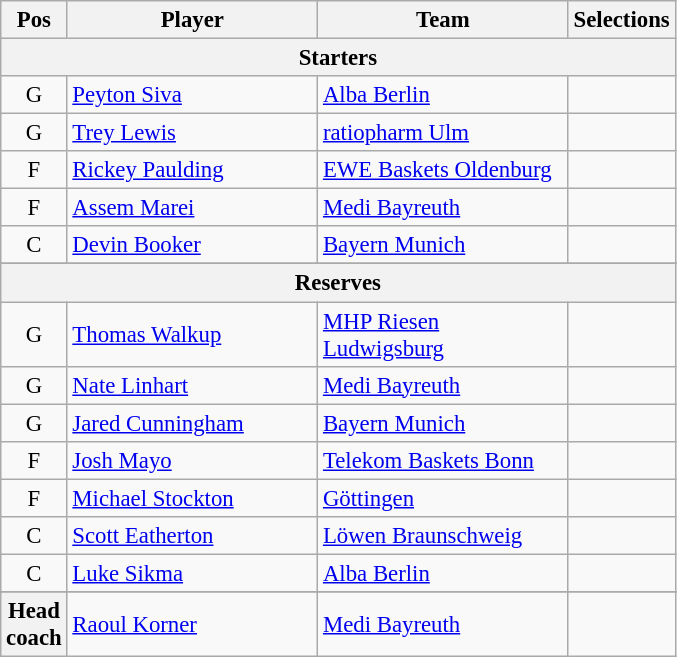<table class="wikitable collapsible collapsed" style="text-align:center; font-size:95%;">
<tr>
<th scope="col" width="25px">Pos</th>
<th scope="col" width="160px">Player</th>
<th scope="col" width="160px">Team</th>
<th scope="col" width="25px">Selections</th>
</tr>
<tr>
<th scope="col" colspan="5">Starters</th>
</tr>
<tr>
<td>G</td>
<td style="text-align:left"> <a href='#'>Peyton Siva</a></td>
<td style="text-align:left"><a href='#'>Alba Berlin</a></td>
<td></td>
</tr>
<tr>
<td>G</td>
<td style="text-align:left"> <a href='#'>Trey Lewis</a></td>
<td style="text-align:left"><a href='#'>ratiopharm Ulm</a></td>
<td></td>
</tr>
<tr>
<td>F</td>
<td style="text-align:left"> <a href='#'>Rickey Paulding</a></td>
<td style="text-align:left"><a href='#'>EWE Baskets Oldenburg</a></td>
<td></td>
</tr>
<tr>
<td>F</td>
<td style="text-align:left"> <a href='#'>Assem Marei</a></td>
<td style="text-align:left"><a href='#'>Medi Bayreuth</a></td>
<td></td>
</tr>
<tr>
<td>C</td>
<td style="text-align:left"> <a href='#'>Devin Booker</a></td>
<td style="text-align:left"><a href='#'>Bayern Munich</a></td>
<td></td>
</tr>
<tr>
</tr>
<tr>
<th scope="col" colspan="5">Reserves</th>
</tr>
<tr>
<td>G</td>
<td style="text-align:left"> <a href='#'>Thomas Walkup</a></td>
<td style="text-align:left"><a href='#'>MHP Riesen Ludwigsburg</a></td>
<td></td>
</tr>
<tr>
<td>G</td>
<td style="text-align:left"> <a href='#'>Nate Linhart</a></td>
<td style="text-align:left"><a href='#'>Medi Bayreuth</a></td>
<td></td>
</tr>
<tr>
<td>G</td>
<td style="text-align:left"> <a href='#'>Jared Cunningham</a></td>
<td style="text-align:left"><a href='#'>Bayern Munich</a></td>
<td></td>
</tr>
<tr>
<td>F</td>
<td style="text-align:left"> <a href='#'>Josh Mayo</a></td>
<td style="text-align:left"><a href='#'>Telekom Baskets Bonn</a></td>
<td></td>
</tr>
<tr>
<td>F</td>
<td style="text-align:left"> <a href='#'>Michael Stockton</a></td>
<td style="text-align:left"><a href='#'>Göttingen</a></td>
<td></td>
</tr>
<tr>
<td>C</td>
<td style="text-align:left"> <a href='#'>Scott Eatherton</a></td>
<td style="text-align:left"><a href='#'>Löwen Braunschweig</a></td>
<td></td>
</tr>
<tr>
<td>C</td>
<td style="text-align:left"> <a href='#'>Luke Sikma</a></td>
<td style="text-align:left"><a href='#'>Alba Berlin</a></td>
<td></td>
</tr>
<tr>
</tr>
<tr>
<th>Head coach</th>
<td align=left> <a href='#'>Raoul Korner</a></td>
<td align=left><a href='#'>Medi Bayreuth</a></td>
<td></td>
</tr>
</table>
